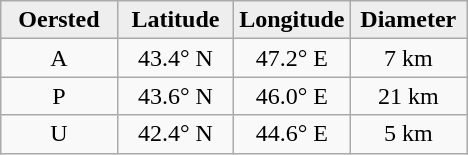<table class="wikitable">
<tr>
<th width="25%" style="background:#eeeeee;">Oersted</th>
<th width="25%" style="background:#eeeeee;">Latitude</th>
<th width="25%" style="background:#eeeeee;">Longitude</th>
<th width="25%" style="background:#eeeeee;">Diameter</th>
</tr>
<tr>
<td align="center">A</td>
<td align="center">43.4° N</td>
<td align="center">47.2° E</td>
<td align="center">7 km</td>
</tr>
<tr>
<td align="center">P</td>
<td align="center">43.6° N</td>
<td align="center">46.0° E</td>
<td align="center">21 km</td>
</tr>
<tr>
<td align="center">U</td>
<td align="center">42.4° N</td>
<td align="center">44.6° E</td>
<td align="center">5 km</td>
</tr>
</table>
